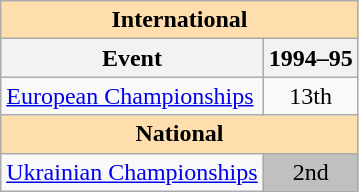<table class="wikitable" style="text-align:center">
<tr>
<th style="background-color: #ffdead; " colspan=2 align=center><strong>International</strong></th>
</tr>
<tr>
<th>Event</th>
<th>1994–95</th>
</tr>
<tr>
<td align=left><a href='#'>European Championships</a></td>
<td>13th</td>
</tr>
<tr>
<th style="background-color: #ffdead; " colspan=2 align=center><strong>National</strong></th>
</tr>
<tr>
<td align=left><a href='#'>Ukrainian Championships</a></td>
<td bgcolor=silver>2nd</td>
</tr>
</table>
